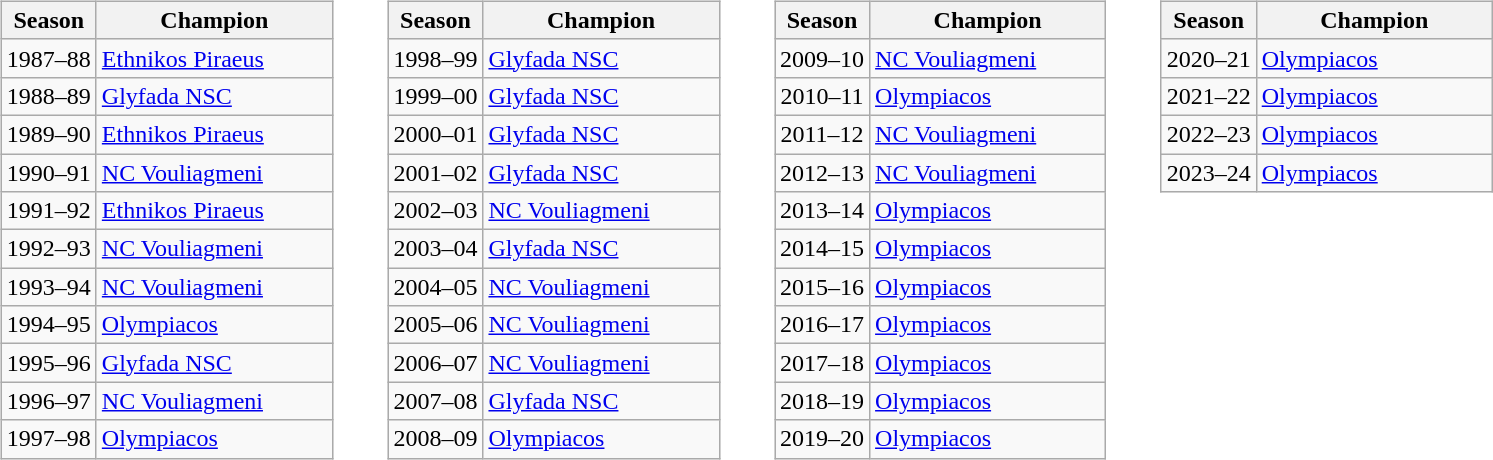<table>
<tr>
<td valign="top" width=25%><br><table class="wikitable" style="text-align:left;margin-left:1em;">
<tr>
<th>Season</th>
<th width="150">Champion</th>
</tr>
<tr>
<td align="center">1987–88</td>
<td><a href='#'>Ethnikos Piraeus</a></td>
</tr>
<tr>
<td align="center">1988–89</td>
<td><a href='#'>Glyfada NSC</a></td>
</tr>
<tr>
<td align="center">1989–90</td>
<td><a href='#'>Ethnikos Piraeus</a></td>
</tr>
<tr>
<td align="center">1990–91</td>
<td><a href='#'>NC Vouliagmeni</a></td>
</tr>
<tr>
<td align="center">1991–92</td>
<td><a href='#'>Ethnikos Piraeus</a></td>
</tr>
<tr>
<td align="center">1992–93</td>
<td><a href='#'>NC Vouliagmeni</a></td>
</tr>
<tr>
<td align="center">1993–94</td>
<td><a href='#'>NC Vouliagmeni</a></td>
</tr>
<tr>
<td align="center">1994–95</td>
<td><a href='#'>Olympiacos</a></td>
</tr>
<tr>
<td align="center">1995–96</td>
<td><a href='#'>Glyfada NSC</a></td>
</tr>
<tr>
<td align="center">1996–97</td>
<td><a href='#'>NC Vouliagmeni</a></td>
</tr>
<tr>
<td align="center">1997–98</td>
<td><a href='#'>Olympiacos</a></td>
</tr>
</table>
</td>
<td valign="top" width=25%><br><table class="wikitable" style="text-align:left;margin-left:1em;">
<tr>
<th>Season</th>
<th width="150">Champion</th>
</tr>
<tr>
<td align="center">1998–99</td>
<td><a href='#'>Glyfada NSC</a></td>
</tr>
<tr>
<td align="center">1999–00</td>
<td><a href='#'>Glyfada NSC</a></td>
</tr>
<tr>
<td align="center">2000–01</td>
<td><a href='#'>Glyfada NSC</a></td>
</tr>
<tr>
<td align="center">2001–02</td>
<td><a href='#'>Glyfada NSC</a></td>
</tr>
<tr>
<td align="center">2002–03</td>
<td><a href='#'>NC Vouliagmeni</a></td>
</tr>
<tr>
<td align="center">2003–04</td>
<td><a href='#'>Glyfada NSC</a></td>
</tr>
<tr>
<td align="center">2004–05</td>
<td><a href='#'>NC Vouliagmeni</a></td>
</tr>
<tr>
<td align="center">2005–06</td>
<td><a href='#'>NC Vouliagmeni</a></td>
</tr>
<tr>
<td align="center">2006–07</td>
<td><a href='#'>NC Vouliagmeni</a></td>
</tr>
<tr>
<td align="center">2007–08</td>
<td><a href='#'>Glyfada NSC</a></td>
</tr>
<tr>
<td align="center">2008–09</td>
<td><a href='#'>Olympiacos</a></td>
</tr>
</table>
</td>
<td valign="top" width=25%><br><table class="wikitable" style="text-align:left;margin-left:1em;">
<tr>
<th>Season</th>
<th width="150">Champion</th>
</tr>
<tr>
<td align="center">2009–10</td>
<td><a href='#'>NC Vouliagmeni</a></td>
</tr>
<tr>
<td align="center">2010–11</td>
<td><a href='#'>Olympiacos</a></td>
</tr>
<tr>
<td align="center">2011–12</td>
<td><a href='#'>NC Vouliagmeni</a></td>
</tr>
<tr>
<td align="center">2012–13</td>
<td><a href='#'>NC Vouliagmeni</a></td>
</tr>
<tr>
<td align="center">2013–14</td>
<td><a href='#'>Olympiacos</a></td>
</tr>
<tr>
<td align="center">2014–15</td>
<td><a href='#'>Olympiacos</a></td>
</tr>
<tr>
<td align="center">2015–16</td>
<td><a href='#'>Olympiacos</a></td>
</tr>
<tr>
<td align="center">2016–17</td>
<td><a href='#'>Olympiacos</a></td>
</tr>
<tr>
<td align="center">2017–18</td>
<td><a href='#'>Olympiacos</a></td>
</tr>
<tr>
<td align="center">2018–19</td>
<td><a href='#'>Olympiacos</a></td>
</tr>
<tr>
<td align="center">2019–20</td>
<td><a href='#'>Olympiacos</a></td>
</tr>
</table>
</td>
<td valign="top" width=25%><br><table class="wikitable" style="text-align:left;margin-left:1em;">
<tr>
<th>Season</th>
<th width="150">Champion</th>
</tr>
<tr>
<td align="center">2020–21</td>
<td><a href='#'>Olympiacos</a></td>
</tr>
<tr>
<td align="center">2021–22</td>
<td><a href='#'>Olympiacos</a></td>
</tr>
<tr>
<td align="center">2022–23</td>
<td><a href='#'>Olympiacos</a></td>
</tr>
<tr>
<td align="center">2023–24</td>
<td><a href='#'>Olympiacos</a></td>
</tr>
</table>
</td>
</tr>
</table>
